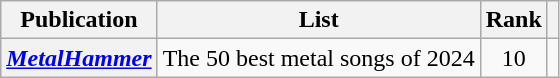<table class="wikitable sortable plainrowheaders">
<tr>
<th scope="col">Publication</th>
<th scope="col">List</th>
<th scope="col">Rank</th>
<th scope="col"></th>
</tr>
<tr>
<th scope="row"><em><a href='#'>MetalHammer</a></em></th>
<td>The 50 best metal songs of 2024</td>
<td style="text-align: center;">10</td>
<td style="text-align: center;"></td>
</tr>
</table>
